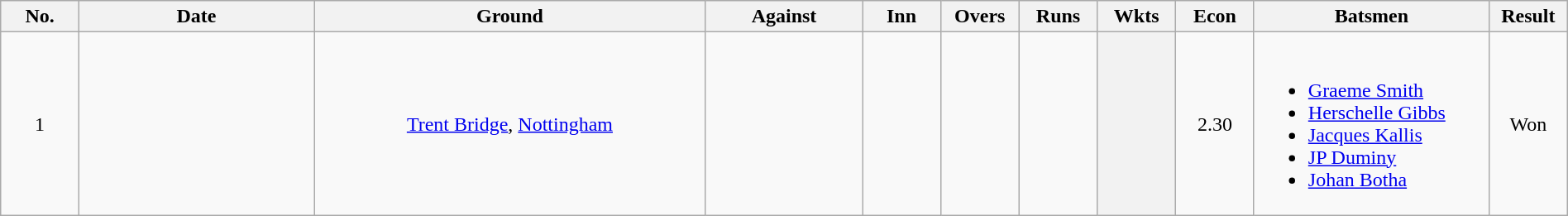<table class="wikitable plainrowheaders unsortable" style="width: 100%;">
<tr>
<th style="width:5%;">No.</th>
<th style="width:15%;">Date</th>
<th style="width:25%;">Ground</th>
<th style="width:10%;">Against</th>
<th style="width:5%;">Inn</th>
<th style="width:5%;">Overs</th>
<th style="width:5%;">Runs</th>
<th style="width:5%;">Wkts</th>
<th style="width:5%;">Econ</th>
<th style="width:15%;" class="unsortable">Batsmen</th>
<th style="width:5%;">Result</th>
</tr>
<tr align=center>
<td>1</td>
<td scope="row"> </td>
<td> <a href='#'>Trent Bridge</a>, <a href='#'>Nottingham</a></td>
<td></td>
<td></td>
<td></td>
<td></td>
<th scope="row"></th>
<td>2.30</td>
<td align=left><br><ul><li><a href='#'>Graeme Smith</a></li><li><a href='#'>Herschelle Gibbs</a></li><li><a href='#'>Jacques Kallis</a></li><li><a href='#'>JP Duminy</a></li><li><a href='#'>Johan Botha</a></li></ul></td>
<td>Won</td>
</tr>
</table>
